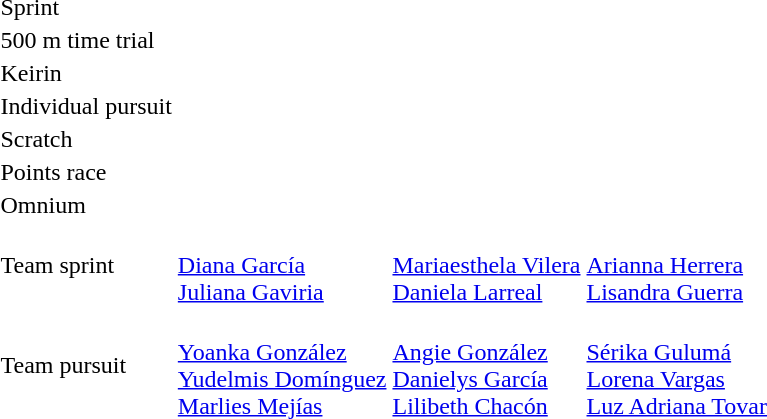<table>
<tr>
<td>Sprint</td>
<td></td>
<td></td>
<td></td>
</tr>
<tr>
<td>500 m time trial</td>
<td></td>
<td></td>
<td></td>
</tr>
<tr>
<td>Keirin</td>
<td></td>
<td></td>
<td></td>
</tr>
<tr>
<td>Individual pursuit</td>
<td></td>
<td></td>
<td></td>
</tr>
<tr>
<td>Scratch</td>
<td></td>
<td></td>
<td></td>
</tr>
<tr>
<td>Points race</td>
<td></td>
<td></td>
<td></td>
</tr>
<tr>
<td>Omnium</td>
<td></td>
<td></td>
<td></td>
</tr>
<tr>
<td>Team sprint</td>
<td><br><a href='#'>Diana García</a><br><a href='#'>Juliana Gaviria</a></td>
<td><br><a href='#'>Mariaesthela Vilera</a><br><a href='#'>Daniela Larreal</a></td>
<td><br><a href='#'>Arianna Herrera</a><br><a href='#'>Lisandra Guerra</a></td>
</tr>
<tr>
<td>Team pursuit</td>
<td><br><a href='#'>Yoanka González</a><br><a href='#'>Yudelmis Domínguez</a><br><a href='#'>Marlies Mejías</a></td>
<td><br><a href='#'>Angie González</a><br><a href='#'>Danielys García</a><br><a href='#'>Lilibeth Chacón</a></td>
<td><br><a href='#'>Sérika Gulumá</a><br><a href='#'>Lorena Vargas</a><br><a href='#'>Luz Adriana Tovar</a></td>
</tr>
</table>
